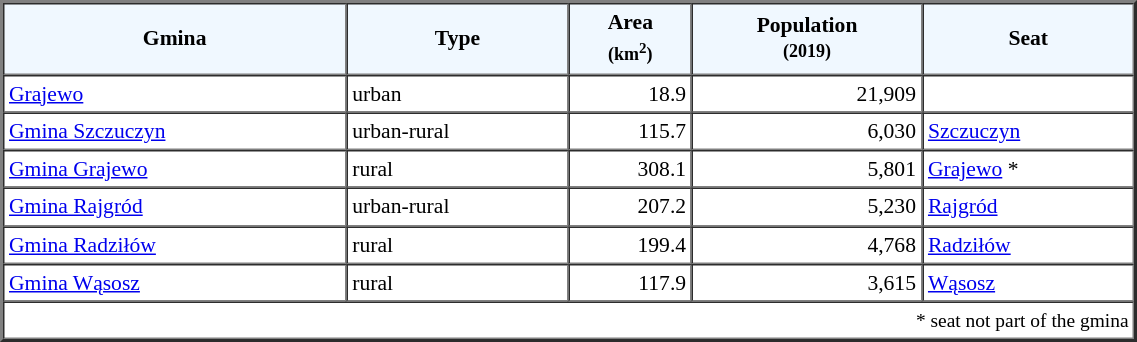<table width="60%" border="2" cellpadding="3" cellspacing="0" style="font-size:90%;line-height:120%;">
<tr bgcolor="F0F8FF">
<td style="text-align:center;"><strong>Gmina</strong></td>
<td style="text-align:center;"><strong>Type</strong></td>
<td style="text-align:center;"><strong>Area<br><small>(km<sup>2</sup>)</small></strong></td>
<td style="text-align:center;"><strong>Population<br><small>(2019)</small></strong></td>
<td style="text-align:center;"><strong>Seat</strong></td>
</tr>
<tr>
<td><a href='#'>Grajewo</a></td>
<td>urban</td>
<td style="text-align:right;">18.9</td>
<td style="text-align:right;">21,909</td>
<td> </td>
</tr>
<tr>
<td><a href='#'>Gmina Szczuczyn</a></td>
<td>urban-rural</td>
<td style="text-align:right;">115.7</td>
<td style="text-align:right;">6,030</td>
<td><a href='#'>Szczuczyn</a></td>
</tr>
<tr>
<td><a href='#'>Gmina Grajewo</a></td>
<td>rural</td>
<td style="text-align:right;">308.1</td>
<td style="text-align:right;">5,801</td>
<td><a href='#'>Grajewo</a> *</td>
</tr>
<tr>
<td><a href='#'>Gmina Rajgród</a></td>
<td>urban-rural</td>
<td style="text-align:right;">207.2</td>
<td style="text-align:right;">5,230</td>
<td><a href='#'>Rajgród</a></td>
</tr>
<tr>
<td><a href='#'>Gmina Radziłów</a></td>
<td>rural</td>
<td style="text-align:right;">199.4</td>
<td style="text-align:right;">4,768</td>
<td><a href='#'>Radziłów</a></td>
</tr>
<tr>
<td><a href='#'>Gmina Wąsosz</a></td>
<td>rural</td>
<td style="text-align:right;">117.9</td>
<td style="text-align:right;">3,615</td>
<td><a href='#'>Wąsosz</a></td>
</tr>
<tr>
<td colspan=5 style="text-align:right;font-size:90%">* seat not part of the gmina</td>
</tr>
<tr>
</tr>
</table>
